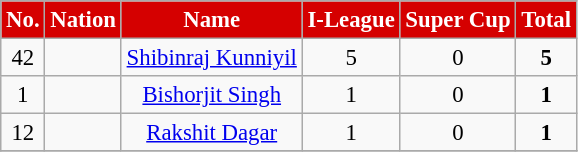<table class="wikitable sortable" style="font-size: 95%; text-align: center;">
<tr>
<th style="background:#d50000; color:white; text-align:center;">No.</th>
<th style="background:#d50000; color:white; text-align:center;">Nation</th>
<th style="background:#d50000; color:white; text-align:center;">Name</th>
<th style="background:#d50000; color:white; text-align:center;">I-League</th>
<th style="background:#d50000; color:white; text-align:center;">Super Cup</th>
<th style="background:#d50000; color:white; text-align:center;">Total</th>
</tr>
<tr>
<td>42</td>
<td></td>
<td><a href='#'>Shibinraj Kunniyil</a></td>
<td>5</td>
<td>0</td>
<td><strong>5</strong></td>
</tr>
<tr>
<td>1</td>
<td></td>
<td><a href='#'>Bishorjit Singh</a></td>
<td>1</td>
<td>0</td>
<td><strong>1</strong></td>
</tr>
<tr>
<td>12</td>
<td></td>
<td><a href='#'>Rakshit Dagar</a></td>
<td>1</td>
<td>0</td>
<td><strong>1</strong></td>
</tr>
<tr>
</tr>
</table>
